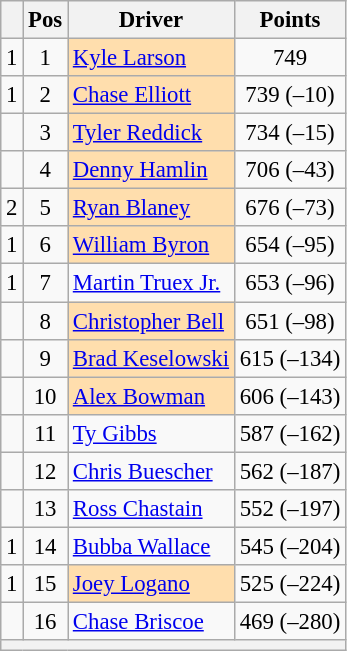<table class="wikitable" style="font-size: 95%;">
<tr>
<th></th>
<th>Pos</th>
<th>Driver</th>
<th>Points</th>
</tr>
<tr>
<td align="left"> 1</td>
<td style="text-align:center;">1</td>
<td style="background:#FFDEAD;"><a href='#'>Kyle Larson</a></td>
<td style="text-align:center;">749</td>
</tr>
<tr>
<td align="left"> 1</td>
<td style="text-align:center;">2</td>
<td style="background:#FFDEAD;"><a href='#'>Chase Elliott</a></td>
<td style="text-align:center;">739 (–10)</td>
</tr>
<tr>
<td align="left"></td>
<td style="text-align:center;">3</td>
<td style="background:#FFDEAD;"><a href='#'>Tyler Reddick</a></td>
<td style="text-align:center;">734 (–15)</td>
</tr>
<tr>
<td align="left"></td>
<td style="text-align:center;">4</td>
<td style="background:#FFDEAD;"><a href='#'>Denny Hamlin</a></td>
<td style="text-align:center;">706 (–43)</td>
</tr>
<tr>
<td align="left"> 2</td>
<td style="text-align:center;">5</td>
<td style="background:#FFDEAD;"><a href='#'>Ryan Blaney</a></td>
<td style="text-align:center;">676 (–73)</td>
</tr>
<tr>
<td align="left"> 1</td>
<td style="text-align:center;">6</td>
<td style="background:#FFDEAD;"><a href='#'>William Byron</a></td>
<td style="text-align:center;">654 (–95)</td>
</tr>
<tr>
<td align="left"> 1</td>
<td style="text-align:center;">7</td>
<td><a href='#'>Martin Truex Jr.</a></td>
<td style="text-align:center;">653 (–96)</td>
</tr>
<tr>
<td align="left"></td>
<td style="text-align:center;">8</td>
<td style="background:#FFDEAD;"><a href='#'>Christopher Bell</a></td>
<td style="text-align:center;">651 (–98)</td>
</tr>
<tr>
<td align="left"></td>
<td style="text-align:center;">9</td>
<td style="background:#FFDEAD;"><a href='#'>Brad Keselowski</a></td>
<td style="text-align:center;">615 (–134)</td>
</tr>
<tr>
<td align="left"></td>
<td style="text-align:center;">10</td>
<td style="background:#FFDEAD;"><a href='#'>Alex Bowman</a></td>
<td style="text-align:center;">606 (–143)</td>
</tr>
<tr>
<td align="left"></td>
<td style="text-align:center;">11</td>
<td><a href='#'>Ty Gibbs</a></td>
<td style="text-align:center;">587 (–162)</td>
</tr>
<tr>
<td align="left"></td>
<td style="text-align:center;">12</td>
<td><a href='#'>Chris Buescher</a></td>
<td style="text-align:center;">562 (–187)</td>
</tr>
<tr>
<td align="left"></td>
<td style="text-align:center;">13</td>
<td><a href='#'>Ross Chastain</a></td>
<td style="text-align:center;">552 (–197)</td>
</tr>
<tr>
<td align="left"> 1</td>
<td style="text-align:center;">14</td>
<td><a href='#'>Bubba Wallace</a></td>
<td style="text-align:center;">545 (–204)</td>
</tr>
<tr>
<td align="left"> 1</td>
<td style="text-align:center;">15</td>
<td style="background:#FFDEAD;"><a href='#'>Joey Logano</a></td>
<td style="text-align:center;">525 (–224)</td>
</tr>
<tr>
<td align="left"></td>
<td style="text-align:center;">16</td>
<td><a href='#'>Chase Briscoe</a></td>
<td style="text-align:center;">469 (–280)</td>
</tr>
<tr class="sortbottom">
<th colspan="9"></th>
</tr>
</table>
